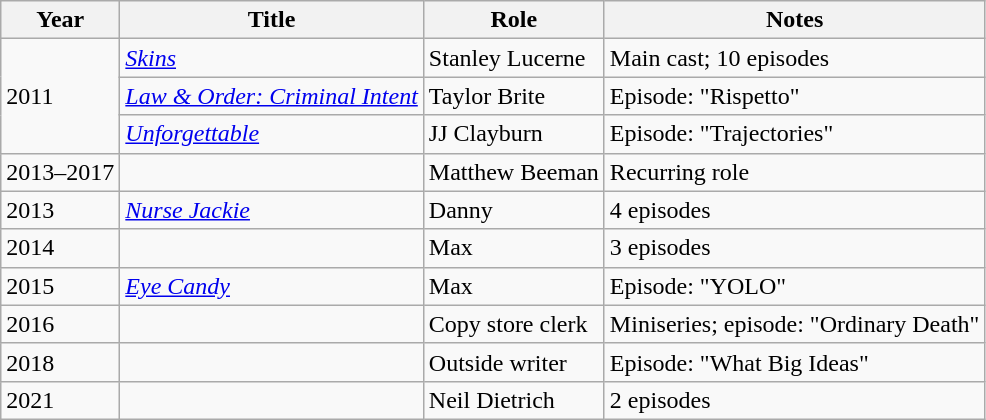<table class="wikitable sortable">
<tr>
<th>Year</th>
<th>Title</th>
<th>Role</th>
<th class="unsortable">Notes</th>
</tr>
<tr>
<td rowspan=3>2011</td>
<td><em><a href='#'>Skins</a></em></td>
<td>Stanley Lucerne</td>
<td>Main cast; 10 episodes</td>
</tr>
<tr>
<td><em><a href='#'>Law & Order: Criminal Intent</a></em></td>
<td>Taylor Brite</td>
<td>Episode: "Rispetto"</td>
</tr>
<tr>
<td><em><a href='#'>Unforgettable</a></em></td>
<td>JJ Clayburn</td>
<td>Episode: "Trajectories"</td>
</tr>
<tr>
<td>2013–2017</td>
<td><em></em></td>
<td>Matthew Beeman</td>
<td>Recurring role</td>
</tr>
<tr>
<td>2013</td>
<td><em><a href='#'>Nurse Jackie</a></em></td>
<td>Danny</td>
<td>4 episodes</td>
</tr>
<tr>
<td>2014</td>
<td><em></em></td>
<td>Max</td>
<td>3 episodes</td>
</tr>
<tr>
<td>2015</td>
<td><em><a href='#'>Eye Candy</a></em></td>
<td>Max</td>
<td>Episode: "YOLO"</td>
</tr>
<tr>
<td>2016</td>
<td><em></em></td>
<td>Copy store clerk</td>
<td>Miniseries; episode: "Ordinary Death"</td>
</tr>
<tr>
<td>2018</td>
<td><em></em></td>
<td>Outside writer</td>
<td>Episode: "What Big Ideas"</td>
</tr>
<tr>
<td>2021</td>
<td><em></em></td>
<td>Neil Dietrich</td>
<td>2 episodes</td>
</tr>
</table>
